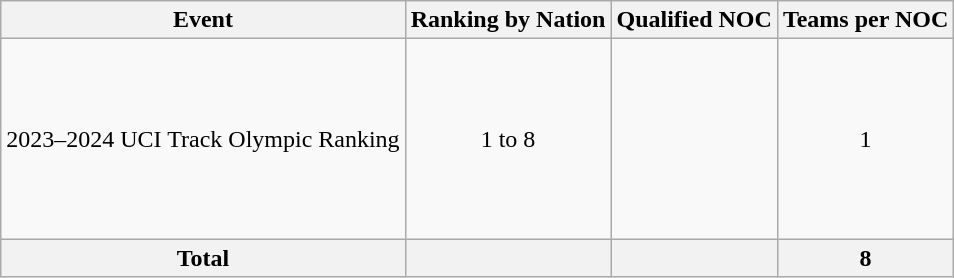<table class="wikitable" style="text-align:center;">
<tr>
<th>Event</th>
<th>Ranking by Nation</th>
<th>Qualified NOC</th>
<th>Teams per NOC</th>
</tr>
<tr>
<td align=left>2023–2024 UCI Track Olympic Ranking</td>
<td>1 to 8</td>
<td align=left> <br>  <br>  <br>  <br>  <br>  <br>  <br> </td>
<td align=center>1</td>
</tr>
<tr>
<th>Total</th>
<th></th>
<th></th>
<th>8</th>
</tr>
</table>
